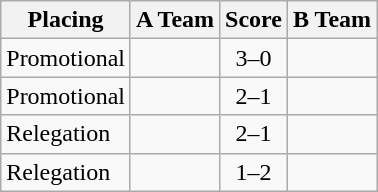<table class=wikitable style="border:1px solid #AAAAAA;">
<tr>
<th>Placing</th>
<th>A Team</th>
<th>Score</th>
<th>B Team</th>
</tr>
<tr>
<td>Promotional</td>
<td><strong></strong></td>
<td align="center">3–0</td>
<td></td>
</tr>
<tr>
<td>Promotional</td>
<td><strong></strong></td>
<td align="center">2–1</td>
<td></td>
</tr>
<tr>
<td>Relegation</td>
<td><strong></strong></td>
<td align="center">2–1</td>
<td><em></em></td>
</tr>
<tr>
<td>Relegation</td>
<td><em></em></td>
<td align="center">1–2</td>
<td><strong></strong></td>
</tr>
</table>
